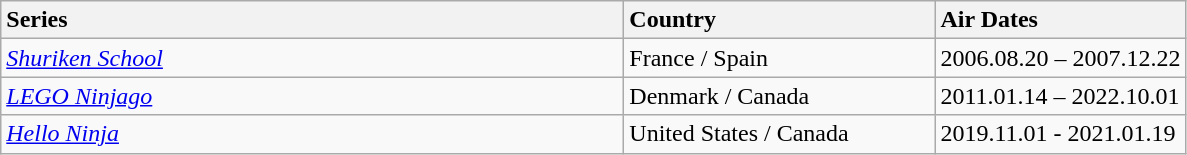<table class="wikitable" border="1">
<tr>
<th width="408" style="text-align:left;">Series</th>
<th width="200" style="text-align:left;">Country</th>
<th width="160" style="text-align:left;">Air Dates</th>
</tr>
<tr>
<td><em><a href='#'>Shuriken School</a></em></td>
<td>France / Spain</td>
<td>2006.08.20 – 2007.12.22</td>
</tr>
<tr>
<td><em><a href='#'>LEGO Ninjago</a></em></td>
<td>Denmark / Canada</td>
<td>2011.01.14 – 2022.10.01</td>
</tr>
<tr>
<td><em><a href='#'>Hello Ninja</a></em></td>
<td>United States / Canada</td>
<td>2019.11.01 - 2021.01.19</td>
</tr>
</table>
